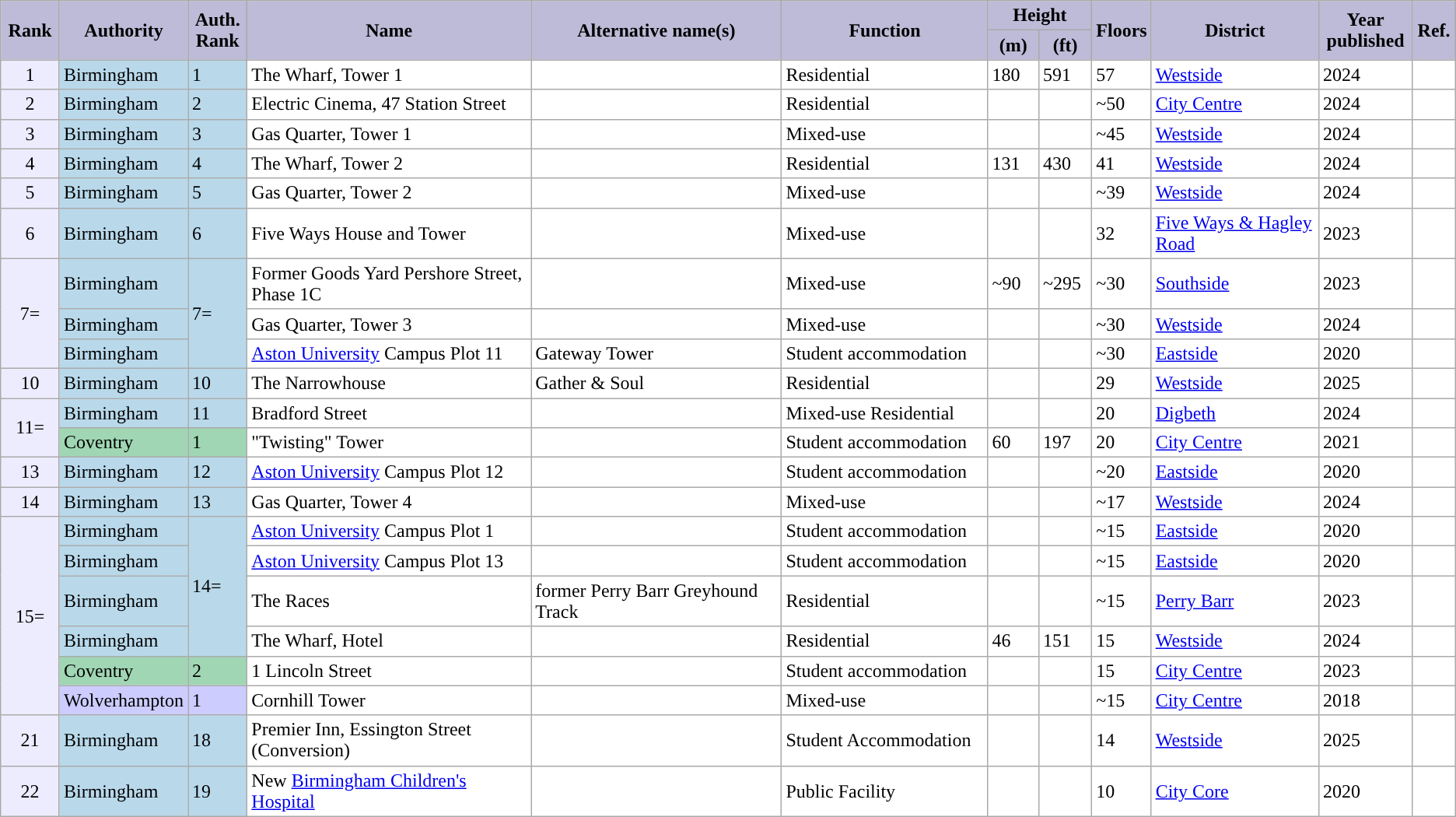<table class="wikitable sortable" style="border:#999; background:white;">
<tr>
<th class="unsortable" rowspan="2" style="background-color:#bdbbd7; text-align:center; width:45px;"><span><strong>Rank</strong></span></th>
<th rowspan="2" style="background-color:#bdbbd7; text-align:center; width: 90px;"><span><strong>Authority</strong></span></th>
<th rowspan="2" class="unsortable" style="background-color:#bdbbd7; text-align:center; width: 45px;"><span><strong>Auth. Rank</strong></span></th>
<th rowspan="2" style="background-color:#bdbbd7; text-align:center; width:285px;"><span><strong>Name</strong></span></th>
<th class="unsortable" rowspan="2" style="background-color:#bdbbd7; text-align:center; width:250px;"><span><strong>Alternative name(s)</strong></span></th>
<th rowspan="2" style="background-color:#bdbbd7; text-align:center; width:190px;"><span><strong>Function</strong></span></th>
<th colspan="2" style="background-color:#bdbbd7; text-align:center"><span><strong>Height</strong></span></th>
<th rowspan="2" style="background-color:#bdbbd7; text-align:center; width:35px;"><span><strong>Floors</strong></span></th>
<th rowspan="2" style="background-color:#bdbbd7; text-align:center; width:160px;"><span><strong>District</strong></span></th>
<th rowspan="2" style="background-color:#bdbbd7; text-align:center; width:75px;"><span><strong>Year published</strong></span></th>
<th class="unsortable" rowspan="2" style="background-color:#bdbbd7; text-align:center; width:30px;"><span><strong>Ref.</strong></span></th>
</tr>
<tr>
<th class="unsortable" style="background-color:#bdbbd7; text-align:center; width:40px;"><span><strong>(m)</strong></span></th>
<th class="unsortable" style="background-color:#bdbbd7; text-align:center; width:40px;"><span><strong>(ft)</strong></span></th>
</tr>
<tr>
<td style="text-align:center; background:#edecff;">1</td>
<td style="background-color:#B9D9EB">Birmingham</td>
<td style="background-color:#B9D9EB">1</td>
<td>The Wharf, Tower 1</td>
<td></td>
<td>Residential</td>
<td>180</td>
<td>591</td>
<td>57</td>
<td><a href='#'>Westside</a></td>
<td>2024</td>
<td></td>
</tr>
<tr>
<td style="text-align:center; background:#edecff;">2</td>
<td style="background-color:#B9D9EB">Birmingham</td>
<td style="background-color:#B9D9EB">2</td>
<td>Electric Cinema, 47 Station Street</td>
<td></td>
<td>Residential</td>
<td></td>
<td></td>
<td>~50</td>
<td><a href='#'>City Centre</a></td>
<td>2024</td>
<td></td>
</tr>
<tr>
<td style="text-align:center; background:#edecff;">3</td>
<td style="background-color:#B9D9EB">Birmingham</td>
<td style="background-color:#B9D9EB">3</td>
<td>Gas Quarter, Tower 1</td>
<td></td>
<td>Mixed-use</td>
<td></td>
<td></td>
<td>~45</td>
<td><a href='#'>Westside</a></td>
<td>2024</td>
<td></td>
</tr>
<tr>
<td style="text-align:center; background:#edecff;">4</td>
<td style="background-color:#B9D9EB">Birmingham</td>
<td style="background-color:#B9D9EB">4</td>
<td>The Wharf, Tower 2</td>
<td></td>
<td>Residential</td>
<td>131</td>
<td>430</td>
<td>41</td>
<td><a href='#'>Westside</a></td>
<td>2024</td>
<td></td>
</tr>
<tr>
<td style="text-align:center; background:#edecff;">5</td>
<td style="background-color:#B9D9EB">Birmingham</td>
<td style="background-color:#B9D9EB">5</td>
<td>Gas Quarter, Tower 2</td>
<td></td>
<td>Mixed-use</td>
<td></td>
<td></td>
<td>~39</td>
<td><a href='#'>Westside</a></td>
<td>2024</td>
<td></td>
</tr>
<tr>
<td style="text-align:center; background:#edecff;">6</td>
<td style="background-color:#B9D9EB">Birmingham</td>
<td style="background-color:#B9D9EB">6</td>
<td>Five Ways House and Tower</td>
<td></td>
<td>Mixed-use</td>
<td></td>
<td></td>
<td>32</td>
<td><a href='#'>Five Ways & Hagley Road</a></td>
<td>2023</td>
<td></td>
</tr>
<tr>
<td rowspan="3" style="text-align:center; background:#edecff;">7=</td>
<td style="background-color:#B9D9EB">Birmingham</td>
<td rowspan="3" style="background-color:#B9D9EB">7=</td>
<td>Former Goods Yard Pershore Street, Phase 1C</td>
<td></td>
<td>Mixed-use</td>
<td>~90</td>
<td>~295</td>
<td>~30</td>
<td><a href='#'>Southside</a></td>
<td>2023</td>
<td></td>
</tr>
<tr>
<td style=background:#B9D9EB;">Birmingham</td>
<td>Gas Quarter, Tower 3</td>
<td></td>
<td>Mixed-use</td>
<td></td>
<td></td>
<td>~30</td>
<td><a href='#'>Westside</a></td>
<td>2024</td>
<td></td>
</tr>
<tr>
<td style=background:#B9D9EB;">Birmingham</td>
<td><a href='#'>Aston University</a> Campus Plot 11</td>
<td>Gateway Tower</td>
<td>Student accommodation</td>
<td></td>
<td></td>
<td>~30</td>
<td><a href='#'>Eastside</a></td>
<td>2020</td>
<td></td>
</tr>
<tr>
<td style="text-align:center; background:#edecff;">10</td>
<td style="background-color:#B9D9EB">Birmingham</td>
<td style="background-color:#B9D9EB">10</td>
<td>The Narrowhouse</td>
<td>Gather & Soul</td>
<td>Residential</td>
<td></td>
<td></td>
<td>29</td>
<td><a href='#'>Westside</a></td>
<td>2025</td>
<td></td>
</tr>
<tr>
<td rowspan="2" style="text-align:center; background:#edecff;">11=</td>
<td style="background-color:#B9D9EB">Birmingham</td>
<td style="background-color:#B9D9EB">11</td>
<td>Bradford Street</td>
<td></td>
<td>Mixed-use Residential</td>
<td></td>
<td></td>
<td>20</td>
<td><a href='#'>Digbeth</a></td>
<td>2024</td>
<td></td>
</tr>
<tr>
<td style=background:#A0D6B4;">Coventry</td>
<td style="background-color:#A0D6B4">1</td>
<td>"Twisting" Tower</td>
<td></td>
<td>Student accommodation</td>
<td>60</td>
<td>197</td>
<td>20</td>
<td><a href='#'>City Centre</a></td>
<td>2021</td>
<td></td>
</tr>
<tr>
<td style="text-align:center; background:#edecff;">13</td>
<td style="background-color:#B9D9EB">Birmingham</td>
<td style="background-color:#B9D9EB">12</td>
<td><a href='#'>Aston University</a> Campus Plot 12</td>
<td></td>
<td>Student accommodation</td>
<td></td>
<td></td>
<td>~20</td>
<td><a href='#'>Eastside</a></td>
<td>2020</td>
<td></td>
</tr>
<tr>
<td style="text-align:center; background:#edecff;">14</td>
<td style="background-color:#B9D9EB">Birmingham</td>
<td style="background-color:#B9D9EB">13</td>
<td>Gas Quarter, Tower 4</td>
<td></td>
<td>Mixed-use</td>
<td></td>
<td></td>
<td>~17</td>
<td><a href='#'>Westside</a></td>
<td>2024</td>
<td></td>
</tr>
<tr>
<td rowspan="6" style="text-align:center; background:#edecff;">15=</td>
<td style="background-color:#B9D9EB">Birmingham</td>
<td rowspan="4" style="background-color:#B9D9EB">14=</td>
<td><a href='#'>Aston University</a> Campus Plot 1</td>
<td></td>
<td>Student accommodation</td>
<td></td>
<td></td>
<td>~15</td>
<td><a href='#'>Eastside</a></td>
<td>2020</td>
<td></td>
</tr>
<tr>
<td style=background:#B9D9EB;">Birmingham</td>
<td><a href='#'>Aston University</a> Campus Plot 13</td>
<td></td>
<td>Student accommodation</td>
<td></td>
<td></td>
<td>~15</td>
<td><a href='#'>Eastside</a></td>
<td>2020</td>
<td></td>
</tr>
<tr>
<td style=background:#B9D9EB;">Birmingham</td>
<td>The Races</td>
<td>former Perry Barr Greyhound Track</td>
<td>Residential</td>
<td></td>
<td></td>
<td>~15</td>
<td><a href='#'>Perry Barr</a></td>
<td>2023</td>
<td></td>
</tr>
<tr>
<td style=background:#B9D9EB;">Birmingham</td>
<td>The Wharf, Hotel</td>
<td></td>
<td>Residential</td>
<td>46</td>
<td>151</td>
<td>15</td>
<td><a href='#'>Westside</a></td>
<td>2024</td>
<td></td>
</tr>
<tr>
<td style="background-color:#A0D6B4;">Coventry</td>
<td style="background-color:#A0D6B4">2</td>
<td>1 Lincoln Street</td>
<td></td>
<td>Student accommodation</td>
<td></td>
<td></td>
<td>15</td>
<td><a href='#'>City Centre</a></td>
<td>2023</td>
<td></td>
</tr>
<tr>
<td style="background-color:#CCCCFF">Wolverhampton</td>
<td style="background-color:#CCCCFF">1</td>
<td>Cornhill Tower</td>
<td></td>
<td>Mixed-use</td>
<td></td>
<td></td>
<td>~15</td>
<td><a href='#'>City Centre</a></td>
<td>2018</td>
<td></td>
</tr>
<tr>
<td style="text-align:center; background:#edecff;">21</td>
<td style="background-color:#B9D9EB">Birmingham</td>
<td style="background-color:#B9D9EB">18</td>
<td>Premier Inn, Essington Street (Conversion)</td>
<td></td>
<td>Student Accommodation</td>
<td></td>
<td></td>
<td>14</td>
<td><a href='#'>Westside</a></td>
<td>2025</td>
<td></td>
</tr>
<tr>
<td style="text-align:center; background:#edecff;">22</td>
<td style="background-color:#B9D9EB">Birmingham</td>
<td style="background-color:#B9D9EB">19</td>
<td>New <a href='#'>Birmingham Children's Hospital</a></td>
<td></td>
<td>Public Facility</td>
<td></td>
<td></td>
<td>10</td>
<td><a href='#'>City Core</a></td>
<td>2020</td>
<td></td>
</tr>
</table>
